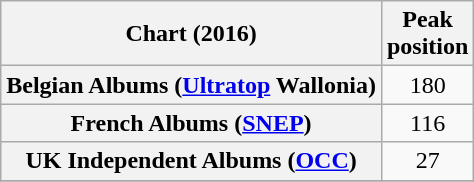<table class="wikitable sortable plainrowheaders" style="text-align:center">
<tr>
<th scope="col">Chart (2016)</th>
<th scope="col">Peak<br> position</th>
</tr>
<tr>
<th scope="row">Belgian Albums (<a href='#'>Ultratop</a> Wallonia)</th>
<td>180</td>
</tr>
<tr>
<th scope="row">French Albums (<a href='#'>SNEP</a>)</th>
<td>116</td>
</tr>
<tr>
<th scope="row">UK Independent Albums (<a href='#'>OCC</a>)</th>
<td>27</td>
</tr>
<tr>
</tr>
</table>
